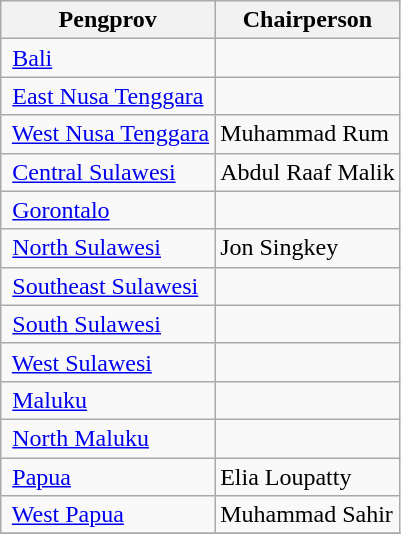<table class="wikitable">
<tr>
<th>Pengprov</th>
<th>Chairperson</th>
</tr>
<tr>
<td> <a href='#'>Bali</a></td>
<td></td>
</tr>
<tr>
<td> <a href='#'>East Nusa Tenggara</a></td>
<td></td>
</tr>
<tr>
<td> <a href='#'>West Nusa Tenggara</a></td>
<td>Muhammad Rum</td>
</tr>
<tr>
<td> <a href='#'>Central Sulawesi</a></td>
<td>Abdul Raaf Malik</td>
</tr>
<tr>
<td> <a href='#'>Gorontalo</a></td>
<td></td>
</tr>
<tr>
<td> <a href='#'>North Sulawesi</a></td>
<td>Jon Singkey</td>
</tr>
<tr>
<td> <a href='#'>Southeast Sulawesi</a></td>
<td></td>
</tr>
<tr>
<td> <a href='#'>South Sulawesi</a></td>
<td></td>
</tr>
<tr>
<td> <a href='#'>West Sulawesi</a></td>
<td></td>
</tr>
<tr>
<td> <a href='#'>Maluku</a></td>
<td></td>
</tr>
<tr>
<td> <a href='#'>North Maluku</a></td>
<td></td>
</tr>
<tr>
<td> <a href='#'>Papua</a></td>
<td>Elia Loupatty</td>
</tr>
<tr>
<td> <a href='#'>West Papua</a></td>
<td>Muhammad Sahir</td>
</tr>
<tr>
</tr>
</table>
